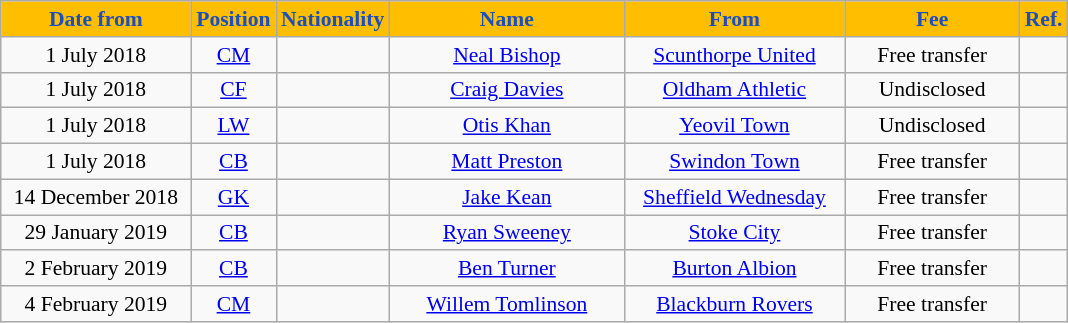<table class="wikitable"  style="text-align:center; font-size:90%; ">
<tr>
<th style="background:#ffbf00; color:#1C4EBD; width:120px;">Date from</th>
<th style="background:#ffbf00; color:#1C4EBD; width:50px;">Position</th>
<th style="background:#ffbf00; color:#1C4EBD; width:50px;">Nationality</th>
<th style="background:#ffbf00; color:#1C4EBD; width:150px;">Name</th>
<th style="background:#ffbf00; color:#1C4EBD; width:140px;">From</th>
<th style="background:#ffbf00; color:#1C4EBD; width:110px;">Fee</th>
<th style="background:#ffbf00; color:#1C4EBD; width:25px;">Ref.</th>
</tr>
<tr>
<td>1 July 2018</td>
<td><a href='#'>CM</a></td>
<td></td>
<td><a href='#'>Neal Bishop</a></td>
<td><a href='#'>Scunthorpe United</a></td>
<td>Free transfer</td>
<td></td>
</tr>
<tr>
<td>1 July 2018</td>
<td><a href='#'>CF</a></td>
<td></td>
<td><a href='#'>Craig Davies</a></td>
<td><a href='#'>Oldham Athletic</a></td>
<td>Undisclosed</td>
<td></td>
</tr>
<tr>
<td>1 July 2018</td>
<td><a href='#'>LW</a></td>
<td></td>
<td><a href='#'>Otis Khan</a></td>
<td><a href='#'>Yeovil Town</a></td>
<td>Undisclosed</td>
<td></td>
</tr>
<tr>
<td>1 July 2018</td>
<td><a href='#'>CB</a></td>
<td></td>
<td><a href='#'>Matt Preston</a></td>
<td><a href='#'>Swindon Town</a></td>
<td>Free transfer</td>
<td></td>
</tr>
<tr>
<td>14 December 2018</td>
<td><a href='#'>GK</a></td>
<td></td>
<td><a href='#'>Jake Kean</a></td>
<td><a href='#'>Sheffield Wednesday</a></td>
<td>Free transfer</td>
<td></td>
</tr>
<tr>
<td>29 January 2019</td>
<td><a href='#'>CB</a></td>
<td></td>
<td><a href='#'>Ryan Sweeney</a></td>
<td><a href='#'>Stoke City</a></td>
<td>Free transfer</td>
<td></td>
</tr>
<tr>
<td>2 February 2019</td>
<td><a href='#'>CB</a></td>
<td></td>
<td><a href='#'>Ben Turner</a></td>
<td><a href='#'>Burton Albion</a></td>
<td>Free transfer</td>
<td></td>
</tr>
<tr>
<td>4 February 2019</td>
<td><a href='#'>CM</a></td>
<td></td>
<td><a href='#'>Willem Tomlinson</a></td>
<td><a href='#'>Blackburn Rovers</a></td>
<td>Free transfer</td>
<td></td>
</tr>
</table>
